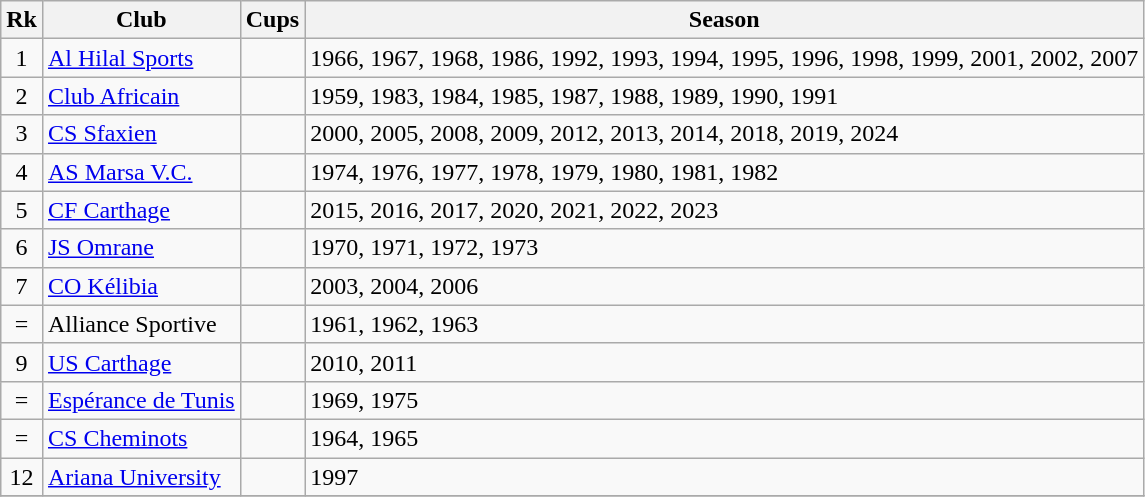<table class="wikitable">
<tr>
<th>Rk</th>
<th>Club</th>
<th>Cups</th>
<th>Season</th>
</tr>
<tr>
<td align="center">1</td>
<td><a href='#'>Al Hilal Sports</a> </td>
<td></td>
<td>1966, 1967, 1968, 1986, 1992, 1993, 1994, 1995, 1996, 1998, 1999, 2001, 2002, 2007</td>
</tr>
<tr>
<td align="center">2</td>
<td><a href='#'>Club Africain</a></td>
<td></td>
<td>1959, 1983, 1984, 1985, 1987, 1988, 1989, 1990, 1991</td>
</tr>
<tr>
<td align="center">3</td>
<td><a href='#'>CS Sfaxien</a></td>
<td></td>
<td>2000, 2005, 2008, 2009, 2012, 2013, 2014, 2018, 2019, 2024</td>
</tr>
<tr>
<td align="center">4</td>
<td><a href='#'>AS Marsa V.C.</a></td>
<td></td>
<td>1974, 1976, 1977, 1978, 1979, 1980, 1981, 1982</td>
</tr>
<tr>
<td align="center">5</td>
<td><a href='#'>CF Carthage</a></td>
<td></td>
<td>2015, 2016, 2017, 2020, 2021, 2022, 2023</td>
</tr>
<tr>
<td align="center">6</td>
<td><a href='#'>JS Omrane</a></td>
<td></td>
<td>1970, 1971, 1972, 1973</td>
</tr>
<tr>
<td align="center">7</td>
<td><a href='#'>CO Kélibia</a></td>
<td></td>
<td>2003, 2004, 2006</td>
</tr>
<tr>
<td align="center">=</td>
<td>Alliance Sportive</td>
<td></td>
<td>1961, 1962, 1963</td>
</tr>
<tr>
<td align="center">9</td>
<td><a href='#'>US Carthage</a></td>
<td></td>
<td>2010, 2011</td>
</tr>
<tr>
<td align="center">=</td>
<td><a href='#'>Espérance de Tunis</a></td>
<td></td>
<td>1969, 1975</td>
</tr>
<tr>
<td align="center">=</td>
<td><a href='#'>CS Cheminots</a></td>
<td></td>
<td>1964, 1965</td>
</tr>
<tr>
<td align="center">12</td>
<td><a href='#'>Ariana University</a></td>
<td></td>
<td>1997</td>
</tr>
<tr>
</tr>
</table>
